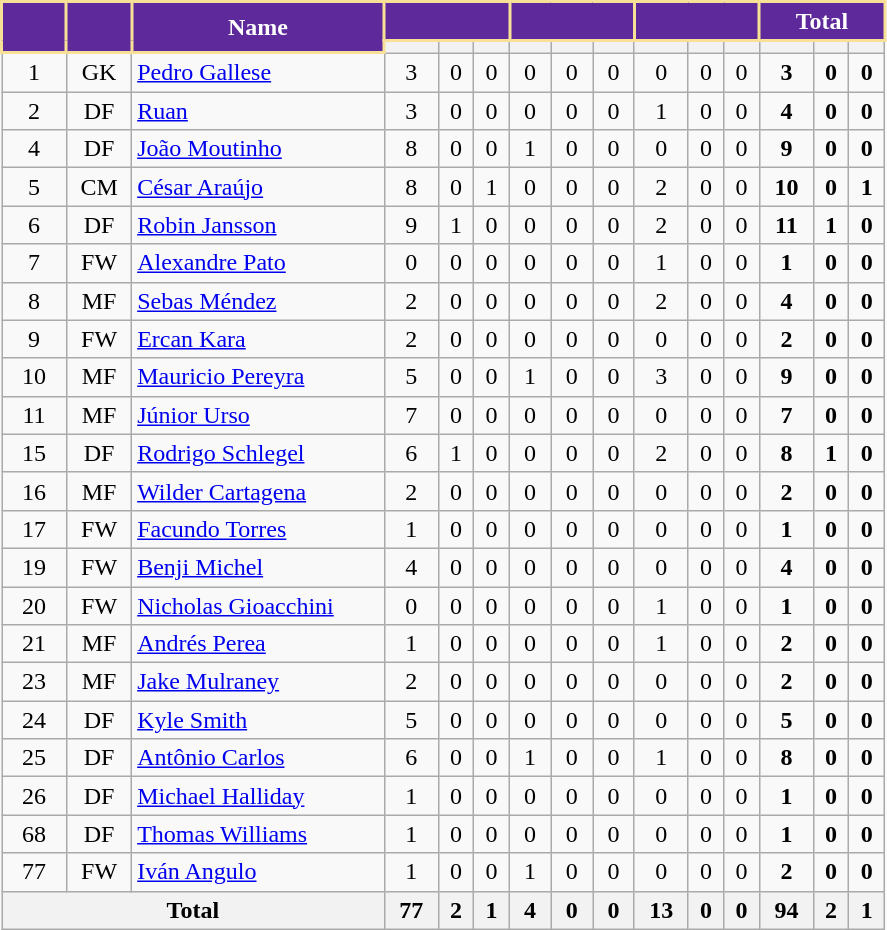<table class="wikitable sortable" style="text-align:center;">
<tr>
<th rowspan="2" style="background:#5E299A; color:white; border:2px solid #F8E196; width:35px;" scope="col"></th>
<th rowspan="2" style="background:#5E299A; color:white; border:2px solid #F8E196; width:35px;" scope="col"></th>
<th rowspan="2" style="background:#5E299A; color:white; border:2px solid #F8E196; width:160px;" scope="col">Name</th>
<th colspan="3" style="background:#5E299A; color:white; border:2px solid #F8E196; width:75px;" scope="col"></th>
<th colspan="3" style="background:#5E299A; color:white; border:2px solid #F8E196; width:75px;" scope="col"></th>
<th colspan="3" style="background:#5E299A; color:white; border:2px solid #F8E196; width:75px;" scope="col"></th>
<th colspan="3" style="background:#5E299A; color:white; border:2px solid #F8E196; width:75px;" scope="col">Total</th>
</tr>
<tr>
<th></th>
<th></th>
<th></th>
<th></th>
<th></th>
<th></th>
<th></th>
<th></th>
<th></th>
<th></th>
<th></th>
<th></th>
</tr>
<tr>
<td>1</td>
<td>GK</td>
<td align="left"> <a href='#'>Pedro Gallese</a></td>
<td>3</td>
<td>0</td>
<td>0</td>
<td>0</td>
<td>0</td>
<td>0</td>
<td>0</td>
<td>0</td>
<td>0</td>
<td><strong>3</strong></td>
<td><strong>0</strong></td>
<td><strong>0</strong></td>
</tr>
<tr>
<td>2</td>
<td>DF</td>
<td align="left"> <a href='#'>Ruan</a></td>
<td>3</td>
<td>0</td>
<td>0</td>
<td>0</td>
<td>0</td>
<td>0</td>
<td>1</td>
<td>0</td>
<td>0</td>
<td><strong>4</strong></td>
<td><strong>0</strong></td>
<td><strong>0</strong></td>
</tr>
<tr>
<td>4</td>
<td>DF</td>
<td align="left"> <a href='#'>João Moutinho</a></td>
<td>8</td>
<td>0</td>
<td>0</td>
<td>1</td>
<td>0</td>
<td>0</td>
<td>0</td>
<td>0</td>
<td>0</td>
<td><strong>9</strong></td>
<td><strong>0</strong></td>
<td><strong>0</strong></td>
</tr>
<tr>
<td>5</td>
<td>CM</td>
<td align="left"> <a href='#'>César Araújo</a></td>
<td>8</td>
<td>0</td>
<td>1</td>
<td>0</td>
<td>0</td>
<td>0</td>
<td>2</td>
<td>0</td>
<td>0</td>
<td><strong>10</strong></td>
<td><strong>0</strong></td>
<td><strong>1</strong></td>
</tr>
<tr>
<td>6</td>
<td>DF</td>
<td align="left"> <a href='#'>Robin Jansson</a></td>
<td>9</td>
<td>1</td>
<td>0</td>
<td>0</td>
<td>0</td>
<td>0</td>
<td>2</td>
<td>0</td>
<td>0</td>
<td><strong>11</strong></td>
<td><strong>1</strong></td>
<td><strong>0</strong></td>
</tr>
<tr>
<td>7</td>
<td>FW</td>
<td align="left"> <a href='#'>Alexandre Pato</a></td>
<td>0</td>
<td>0</td>
<td>0</td>
<td>0</td>
<td>0</td>
<td>0</td>
<td>1</td>
<td>0</td>
<td>0</td>
<td><strong>1</strong></td>
<td><strong>0</strong></td>
<td><strong>0</strong></td>
</tr>
<tr>
<td>8</td>
<td>MF</td>
<td align="left"> <a href='#'>Sebas Méndez</a></td>
<td>2</td>
<td>0</td>
<td>0</td>
<td>0</td>
<td>0</td>
<td>0</td>
<td>2</td>
<td>0</td>
<td>0</td>
<td><strong>4</strong></td>
<td><strong>0</strong></td>
<td><strong>0</strong></td>
</tr>
<tr>
<td>9</td>
<td>FW</td>
<td align="left"> <a href='#'>Ercan Kara</a></td>
<td>2</td>
<td>0</td>
<td>0</td>
<td>0</td>
<td>0</td>
<td>0</td>
<td>0</td>
<td>0</td>
<td>0</td>
<td><strong>2</strong></td>
<td><strong>0</strong></td>
<td><strong>0</strong></td>
</tr>
<tr>
<td>10</td>
<td>MF</td>
<td align="left"> <a href='#'>Mauricio Pereyra</a></td>
<td>5</td>
<td>0</td>
<td>0</td>
<td>1</td>
<td>0</td>
<td>0</td>
<td>3</td>
<td>0</td>
<td>0</td>
<td><strong>9</strong></td>
<td><strong>0</strong></td>
<td><strong>0</strong></td>
</tr>
<tr>
<td>11</td>
<td>MF</td>
<td align="left"> <a href='#'>Júnior Urso</a></td>
<td>7</td>
<td>0</td>
<td>0</td>
<td>0</td>
<td>0</td>
<td>0</td>
<td>0</td>
<td>0</td>
<td>0</td>
<td><strong>7</strong></td>
<td><strong>0</strong></td>
<td><strong>0</strong></td>
</tr>
<tr>
<td>15</td>
<td>DF</td>
<td align="left"> <a href='#'>Rodrigo Schlegel</a></td>
<td>6</td>
<td>1</td>
<td>0</td>
<td>0</td>
<td>0</td>
<td>0</td>
<td>2</td>
<td>0</td>
<td>0</td>
<td><strong>8</strong></td>
<td><strong>1</strong></td>
<td><strong>0</strong></td>
</tr>
<tr>
<td>16</td>
<td>MF</td>
<td align="left"> <a href='#'>Wilder Cartagena</a></td>
<td>2</td>
<td>0</td>
<td>0</td>
<td>0</td>
<td>0</td>
<td>0</td>
<td>0</td>
<td>0</td>
<td>0</td>
<td><strong>2</strong></td>
<td><strong>0</strong></td>
<td><strong>0</strong></td>
</tr>
<tr>
<td>17</td>
<td>FW</td>
<td align="left"> <a href='#'>Facundo Torres</a></td>
<td>1</td>
<td>0</td>
<td>0</td>
<td>0</td>
<td>0</td>
<td>0</td>
<td>0</td>
<td>0</td>
<td>0</td>
<td><strong>1</strong></td>
<td><strong>0</strong></td>
<td><strong>0</strong></td>
</tr>
<tr>
<td>19</td>
<td>FW</td>
<td align="left"> <a href='#'>Benji Michel</a></td>
<td>4</td>
<td>0</td>
<td>0</td>
<td>0</td>
<td>0</td>
<td>0</td>
<td>0</td>
<td>0</td>
<td>0</td>
<td><strong>4</strong></td>
<td><strong>0</strong></td>
<td><strong>0</strong></td>
</tr>
<tr>
<td>20</td>
<td>FW</td>
<td align="left"> <a href='#'>Nicholas Gioacchini</a></td>
<td>0</td>
<td>0</td>
<td>0</td>
<td>0</td>
<td>0</td>
<td>0</td>
<td>1</td>
<td>0</td>
<td>0</td>
<td><strong>1</strong></td>
<td><strong>0</strong></td>
<td><strong>0</strong></td>
</tr>
<tr>
<td>21</td>
<td>MF</td>
<td align="left"> <a href='#'>Andrés Perea</a></td>
<td>1</td>
<td>0</td>
<td>0</td>
<td>0</td>
<td>0</td>
<td>0</td>
<td>1</td>
<td>0</td>
<td>0</td>
<td><strong>2</strong></td>
<td><strong>0</strong></td>
<td><strong>0</strong></td>
</tr>
<tr>
<td>23</td>
<td>MF</td>
<td align="left"> <a href='#'>Jake Mulraney</a></td>
<td>2</td>
<td>0</td>
<td>0</td>
<td>0</td>
<td>0</td>
<td>0</td>
<td>0</td>
<td>0</td>
<td>0</td>
<td><strong>2</strong></td>
<td><strong>0</strong></td>
<td><strong>0</strong></td>
</tr>
<tr>
<td>24</td>
<td>DF</td>
<td align="left"> <a href='#'>Kyle Smith</a></td>
<td>5</td>
<td>0</td>
<td>0</td>
<td>0</td>
<td>0</td>
<td>0</td>
<td>0</td>
<td>0</td>
<td>0</td>
<td><strong>5</strong></td>
<td><strong>0</strong></td>
<td><strong>0</strong></td>
</tr>
<tr>
<td>25</td>
<td>DF</td>
<td align="left"> <a href='#'>Antônio Carlos</a></td>
<td>6</td>
<td>0</td>
<td>0</td>
<td>1</td>
<td>0</td>
<td>0</td>
<td>1</td>
<td>0</td>
<td>0</td>
<td><strong>8</strong></td>
<td><strong>0</strong></td>
<td><strong>0</strong></td>
</tr>
<tr>
<td>26</td>
<td>DF</td>
<td align="left"> <a href='#'>Michael Halliday</a></td>
<td>1</td>
<td>0</td>
<td>0</td>
<td>0</td>
<td>0</td>
<td>0</td>
<td>0</td>
<td>0</td>
<td>0</td>
<td><strong>1</strong></td>
<td><strong>0</strong></td>
<td><strong>0</strong></td>
</tr>
<tr>
<td>68</td>
<td>DF</td>
<td align="left"> <a href='#'>Thomas Williams</a></td>
<td>1</td>
<td>0</td>
<td>0</td>
<td>0</td>
<td>0</td>
<td>0</td>
<td>0</td>
<td>0</td>
<td>0</td>
<td><strong>1</strong></td>
<td><strong>0</strong></td>
<td><strong>0</strong></td>
</tr>
<tr>
<td>77</td>
<td>FW</td>
<td align="left"> <a href='#'>Iván Angulo</a></td>
<td>1</td>
<td>0</td>
<td>0</td>
<td>1</td>
<td>0</td>
<td>0</td>
<td>0</td>
<td>0</td>
<td>0</td>
<td><strong>2</strong></td>
<td><strong>0</strong></td>
<td><strong>0</strong></td>
</tr>
<tr>
<th colspan="3">Total</th>
<th>77</th>
<th>2</th>
<th>1</th>
<th>4</th>
<th>0</th>
<th>0</th>
<th>13</th>
<th>0</th>
<th>0</th>
<th>94</th>
<th>2</th>
<th>1</th>
</tr>
</table>
